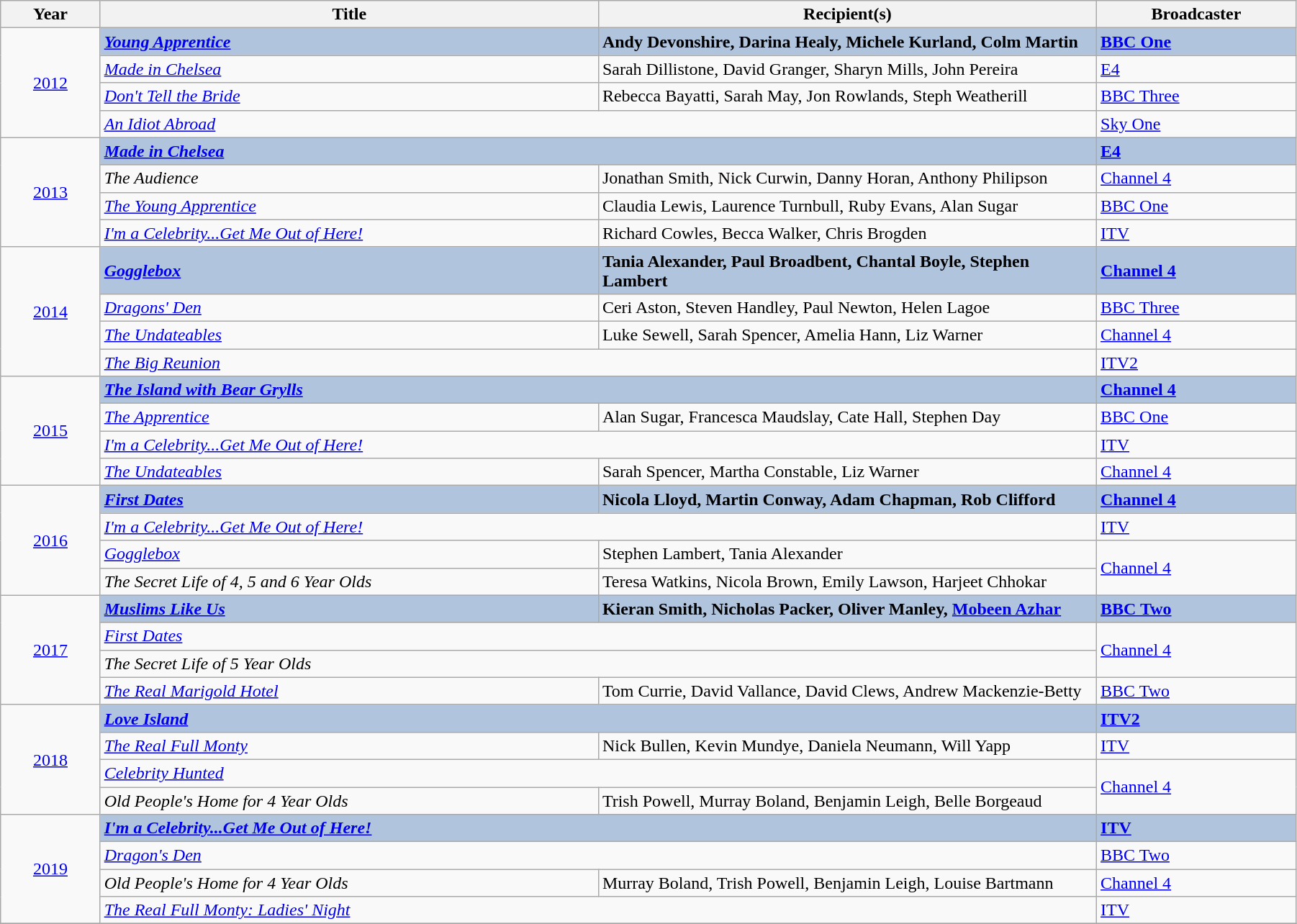<table class="wikitable" width="95%">
<tr>
<th width=5%>Year</th>
<th width=25%>Title</th>
<th width=25%><strong>Recipient(s)</strong></th>
<th width=10%><strong>Broadcaster</strong></th>
</tr>
<tr>
<td rowspan="4" style="text-align:center;"><a href='#'>2012</a></td>
<td style="background:#B0C4DE;"><strong><em><a href='#'>Young Apprentice</a></em></strong></td>
<td style="background:#B0C4DE;"><strong>Andy Devonshire, Darina Healy, Michele Kurland, Colm Martin</strong></td>
<td style="background:#B0C4DE;"><strong><a href='#'>BBC One</a></strong></td>
</tr>
<tr>
<td><em><a href='#'>Made in Chelsea</a></em></td>
<td>Sarah Dillistone, David Granger, Sharyn Mills, John Pereira</td>
<td><a href='#'>E4</a></td>
</tr>
<tr>
<td><em><a href='#'>Don't Tell the Bride</a></em></td>
<td>Rebecca Bayatti, Sarah May, Jon Rowlands, Steph Weatherill</td>
<td><a href='#'>BBC Three</a></td>
</tr>
<tr>
<td colspan="2"><em><a href='#'>An Idiot Abroad</a></em></td>
<td><a href='#'>Sky One</a></td>
</tr>
<tr>
<td rowspan="4" style="text-align:center;"><a href='#'>2013</a></td>
<td colspan="2" style="background:#B0C4DE;"><strong><em><a href='#'>Made in Chelsea</a></em></strong></td>
<td style="background:#B0C4DE;"><strong><a href='#'>E4</a></strong></td>
</tr>
<tr>
<td><em>The Audience</em></td>
<td>Jonathan Smith, Nick Curwin, Danny Horan, Anthony Philipson</td>
<td><a href='#'>Channel 4</a></td>
</tr>
<tr>
<td><em><a href='#'>The Young Apprentice</a></em></td>
<td>Claudia Lewis, Laurence Turnbull, Ruby Evans, Alan Sugar</td>
<td><a href='#'>BBC One</a></td>
</tr>
<tr>
<td><em><a href='#'>I'm a Celebrity...Get Me Out of Here!</a></em></td>
<td>Richard Cowles, Becca Walker, Chris Brogden</td>
<td><a href='#'>ITV</a></td>
</tr>
<tr>
<td rowspan="4" style="text-align:center;"><a href='#'>2014</a></td>
<td style="background:#B0C4DE;"><strong><em><a href='#'>Gogglebox</a></em></strong></td>
<td style="background:#B0C4DE;"><strong>Tania Alexander, Paul Broadbent, Chantal Boyle, Stephen Lambert</strong></td>
<td style="background:#B0C4DE;"><strong><a href='#'>Channel 4</a></strong></td>
</tr>
<tr>
<td><em><a href='#'>Dragons' Den</a></em></td>
<td>Ceri Aston, Steven Handley, Paul Newton, Helen Lagoe</td>
<td><a href='#'>BBC Three</a></td>
</tr>
<tr>
<td><em><a href='#'>The Undateables</a></em></td>
<td>Luke Sewell, Sarah Spencer, Amelia Hann, Liz Warner</td>
<td><a href='#'>Channel 4</a></td>
</tr>
<tr>
<td colspan="2"><em><a href='#'>The Big Reunion</a></em></td>
<td><a href='#'>ITV2</a></td>
</tr>
<tr>
<td rowspan="4" style="text-align:center;"><a href='#'>2015</a></td>
<td colspan="2" style="background:#B0C4DE;"><strong><em><a href='#'>The Island with Bear Grylls</a></em></strong></td>
<td style="background:#B0C4DE;"><strong><a href='#'>Channel 4</a></strong></td>
</tr>
<tr>
<td><em><a href='#'>The Apprentice</a></em></td>
<td>Alan Sugar, Francesca Maudslay, Cate Hall, Stephen Day</td>
<td><a href='#'>BBC One</a></td>
</tr>
<tr>
<td colspan="2"><em><a href='#'>I'm a Celebrity...Get Me Out of Here!</a></em></td>
<td><a href='#'>ITV</a></td>
</tr>
<tr>
<td><em><a href='#'>The Undateables</a></em></td>
<td>Sarah Spencer, Martha Constable, Liz Warner</td>
<td><a href='#'>Channel 4</a></td>
</tr>
<tr>
<td rowspan="4" style="text-align:center;"><a href='#'>2016</a></td>
<td style="background:#B0C4DE;"><strong><em><a href='#'>First Dates</a></em></strong></td>
<td style="background:#B0C4DE;"><strong>Nicola Lloyd, Martin Conway, Adam Chapman, Rob Clifford</strong></td>
<td style="background:#B0C4DE;"><strong><a href='#'>Channel 4</a></strong></td>
</tr>
<tr>
<td colspan="2"><em><a href='#'>I'm a Celebrity...Get Me Out of Here!</a></em></td>
<td><a href='#'>ITV</a></td>
</tr>
<tr>
<td><em><a href='#'>Gogglebox</a></em></td>
<td>Stephen Lambert, Tania Alexander</td>
<td rowspan="2"><a href='#'>Channel 4</a></td>
</tr>
<tr>
<td><em>The Secret Life of 4, 5 and 6 Year Olds</em></td>
<td>Teresa Watkins, Nicola Brown, Emily Lawson, Harjeet Chhokar</td>
</tr>
<tr>
<td rowspan="4" style="text-align:center;"><a href='#'>2017</a></td>
<td style="background:#B0C4DE;"><strong><em><a href='#'>Muslims Like Us</a></em></strong></td>
<td style="background:#B0C4DE;"><strong>Kieran Smith, Nicholas Packer, Oliver Manley, <a href='#'>Mobeen Azhar</a></strong></td>
<td style="background:#B0C4DE;"><strong><a href='#'>BBC Two</a></strong></td>
</tr>
<tr>
<td colspan="2"><em><a href='#'>First Dates</a></em></td>
<td rowspan="2"><a href='#'>Channel 4</a></td>
</tr>
<tr>
<td colspan="2"><em>The Secret Life of 5 Year Olds</em></td>
</tr>
<tr>
<td><em><a href='#'>The Real Marigold Hotel</a></em></td>
<td>Tom Currie, David Vallance, David Clews, Andrew Mackenzie-Betty</td>
<td><a href='#'>BBC Two</a></td>
</tr>
<tr>
<td rowspan="4" style="text-align:center;"><a href='#'>2018</a></td>
<td colspan="2" style="background:#B0C4DE;"><strong><em><a href='#'>Love Island</a></em></strong></td>
<td style="background:#B0C4DE;"><strong><a href='#'>ITV2</a></strong></td>
</tr>
<tr>
<td><em><a href='#'>The Real Full Monty</a></em></td>
<td>Nick Bullen, Kevin Mundye, Daniela Neumann, Will Yapp</td>
<td><a href='#'>ITV</a></td>
</tr>
<tr>
<td colspan="2"><em><a href='#'>Celebrity Hunted</a></em></td>
<td rowspan="2"><a href='#'>Channel 4</a></td>
</tr>
<tr>
<td><em>Old People's Home for 4 Year Olds</em></td>
<td>Trish Powell, Murray Boland, Benjamin Leigh, Belle Borgeaud</td>
</tr>
<tr>
<td rowspan="4" style="text-align:center;"><a href='#'>2019</a><br></td>
<td colspan="2" style="background:#B0C4DE;"><strong><em><a href='#'>I'm a Celebrity...Get Me Out of Here!</a></em></strong></td>
<td style="background:#B0C4DE;"><strong><a href='#'>ITV</a></strong></td>
</tr>
<tr>
<td colspan="2"><em><a href='#'>Dragon's Den</a></em></td>
<td><a href='#'>BBC Two</a></td>
</tr>
<tr>
<td><em>Old People's Home for 4 Year Olds</em></td>
<td>Murray Boland, Trish Powell, Benjamin Leigh, Louise Bartmann</td>
<td><a href='#'>Channel 4</a></td>
</tr>
<tr>
<td colspan="2"><em><a href='#'>The Real Full Monty: Ladies' Night</a></em></td>
<td><a href='#'>ITV</a></td>
</tr>
<tr>
</tr>
</table>
